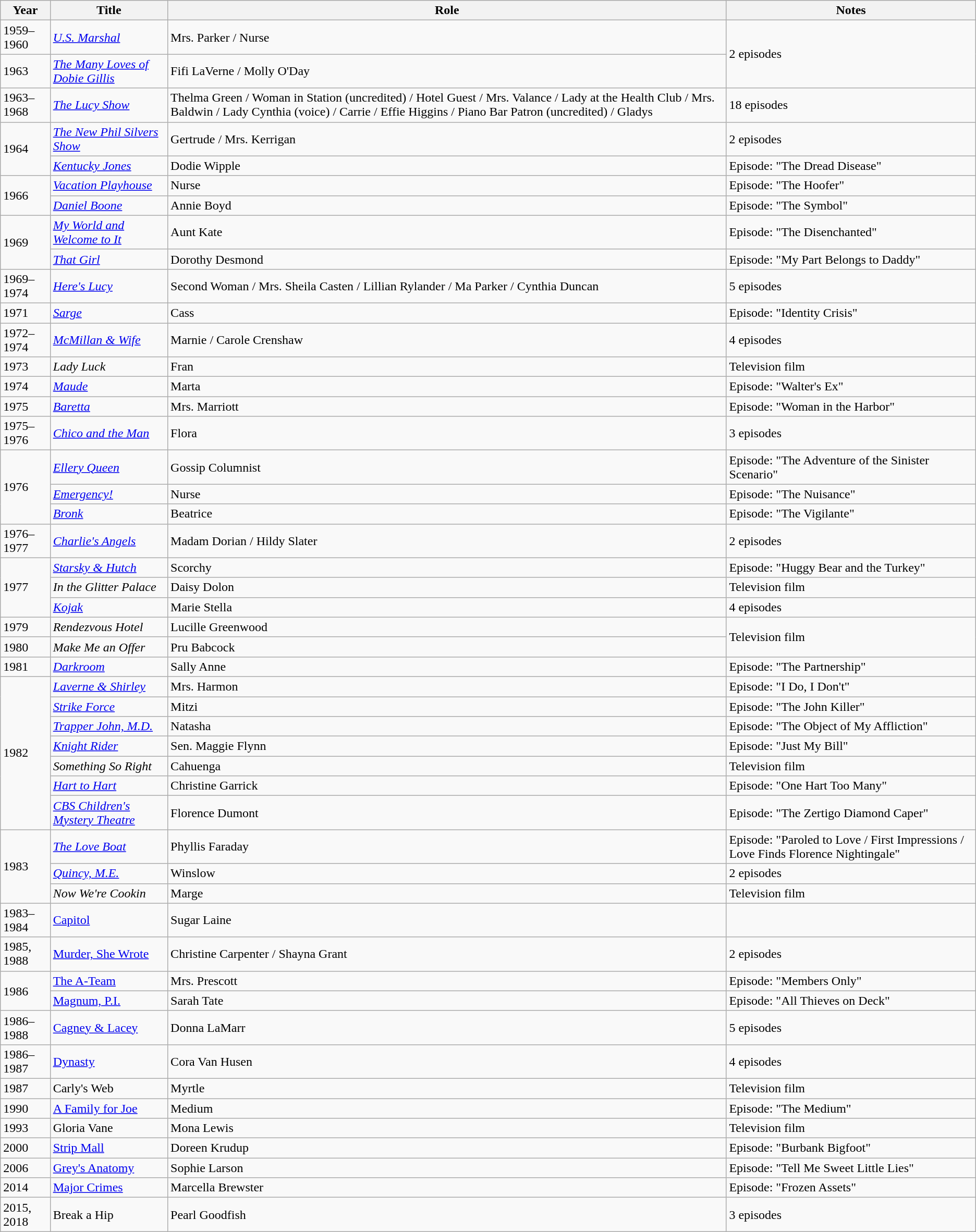<table class="wikitable">
<tr>
<th>Year</th>
<th>Title</th>
<th>Role</th>
<th>Notes</th>
</tr>
<tr>
<td>1959–1960</td>
<td><em><a href='#'>U.S. Marshal</a></em></td>
<td>Mrs. Parker / Nurse</td>
<td rowspan="2">2 episodes</td>
</tr>
<tr>
<td>1963</td>
<td><em><a href='#'>The Many Loves of Dobie Gillis</a></em></td>
<td>Fifi LaVerne / Molly O'Day</td>
</tr>
<tr>
<td>1963–1968</td>
<td><em><a href='#'>The Lucy Show</a></em></td>
<td>Thelma Green / Woman in Station (uncredited) / Hotel Guest / Mrs. Valance / Lady at the Health Club / Mrs. Baldwin / Lady Cynthia (voice) / Carrie / Effie Higgins / Piano Bar Patron (uncredited) / Gladys</td>
<td>18 episodes</td>
</tr>
<tr>
<td rowspan="2">1964</td>
<td><em><a href='#'>The New Phil Silvers Show</a></em></td>
<td>Gertrude / Mrs. Kerrigan</td>
<td>2 episodes</td>
</tr>
<tr>
<td><em><a href='#'>Kentucky Jones</a></em></td>
<td>Dodie Wipple</td>
<td>Episode: "The Dread Disease"</td>
</tr>
<tr>
<td rowspan="2">1966</td>
<td><em><a href='#'>Vacation Playhouse</a></em></td>
<td>Nurse</td>
<td>Episode: "The Hoofer"</td>
</tr>
<tr>
<td><em><a href='#'>Daniel Boone</a></em></td>
<td>Annie Boyd</td>
<td>Episode: "The Symbol"</td>
</tr>
<tr>
<td rowspan="2">1969</td>
<td><em><a href='#'>My World and Welcome to It</a></em></td>
<td>Aunt Kate</td>
<td>Episode: "The Disenchanted"</td>
</tr>
<tr>
<td><em><a href='#'>That Girl</a></em></td>
<td>Dorothy Desmond</td>
<td>Episode: "My Part Belongs to Daddy"</td>
</tr>
<tr>
<td>1969–1974</td>
<td><em><a href='#'>Here's Lucy</a></em></td>
<td>Second Woman / Mrs. Sheila Casten / Lillian Rylander / Ma Parker / Cynthia Duncan</td>
<td>5 episodes</td>
</tr>
<tr>
<td>1971</td>
<td><em><a href='#'>Sarge</a></em></td>
<td>Cass</td>
<td>Episode: "Identity Crisis"</td>
</tr>
<tr>
<td>1972–1974</td>
<td><em><a href='#'>McMillan & Wife</a></em></td>
<td>Marnie / Carole Crenshaw</td>
<td>4 episodes</td>
</tr>
<tr>
<td>1973</td>
<td><em>Lady Luck</em></td>
<td>Fran</td>
<td>Television film</td>
</tr>
<tr>
<td>1974</td>
<td><em><a href='#'>Maude</a></em></td>
<td>Marta</td>
<td>Episode: "Walter's Ex"</td>
</tr>
<tr>
<td>1975</td>
<td><em><a href='#'>Baretta</a></em></td>
<td>Mrs. Marriott</td>
<td>Episode: "Woman in the Harbor"</td>
</tr>
<tr>
<td>1975–1976</td>
<td><em><a href='#'>Chico and the Man</a></em></td>
<td>Flora</td>
<td>3 episodes</td>
</tr>
<tr>
<td rowspan="3">1976</td>
<td><em><a href='#'>Ellery Queen</a></em></td>
<td>Gossip Columnist</td>
<td>Episode: "The Adventure of the Sinister Scenario"</td>
</tr>
<tr>
<td><em><a href='#'>Emergency!</a></em></td>
<td>Nurse</td>
<td>Episode: "The Nuisance"</td>
</tr>
<tr>
<td><em><a href='#'>Bronk</a></em></td>
<td>Beatrice</td>
<td>Episode: "The Vigilante"</td>
</tr>
<tr>
<td>1976–1977</td>
<td><em><a href='#'>Charlie's Angels</a></em></td>
<td>Madam Dorian / Hildy Slater</td>
<td>2 episodes</td>
</tr>
<tr>
<td rowspan="3">1977</td>
<td><em><a href='#'>Starsky & Hutch</a></em></td>
<td>Scorchy</td>
<td>Episode: "Huggy Bear and the Turkey"</td>
</tr>
<tr>
<td><em>In the Glitter Palace</em></td>
<td>Daisy Dolon</td>
<td>Television film</td>
</tr>
<tr>
<td><em><a href='#'>Kojak</a></em></td>
<td>Marie Stella</td>
<td>4 episodes</td>
</tr>
<tr>
<td>1979</td>
<td><em>Rendezvous Hotel</em></td>
<td>Lucille Greenwood</td>
<td rowspan="2">Television film</td>
</tr>
<tr>
<td>1980</td>
<td><em>Make Me an Offer</em></td>
<td>Pru Babcock</td>
</tr>
<tr>
<td>1981</td>
<td><em><a href='#'>Darkroom</a></em></td>
<td>Sally Anne</td>
<td>Episode: "The Partnership"</td>
</tr>
<tr>
<td rowspan="7">1982</td>
<td><em><a href='#'>Laverne & Shirley</a></em></td>
<td>Mrs. Harmon</td>
<td>Episode: "I Do, I Don't"</td>
</tr>
<tr>
<td><em><a href='#'>Strike Force</a></em></td>
<td>Mitzi</td>
<td>Episode: "The John Killer"</td>
</tr>
<tr>
<td><em><a href='#'>Trapper John, M.D.</a></em></td>
<td>Natasha</td>
<td>Episode: "The Object of My Affliction"</td>
</tr>
<tr>
<td><em><a href='#'>Knight Rider</a></em></td>
<td>Sen. Maggie Flynn</td>
<td>Episode: "Just My Bill"</td>
</tr>
<tr>
<td><em>Something So Right</em></td>
<td>Cahuenga</td>
<td>Television film</td>
</tr>
<tr>
<td><em><a href='#'>Hart to Hart</a></em></td>
<td>Christine Garrick</td>
<td>Episode: "One Hart Too Many"</td>
</tr>
<tr>
<td><em><a href='#'>CBS Children's Mystery Theatre</a></em></td>
<td>Florence Dumont</td>
<td>Episode: "The Zertigo Diamond Caper"</td>
</tr>
<tr>
<td rowspan="3">1983</td>
<td><em><a href='#'>The Love Boat</a></em></td>
<td>Phyllis Faraday</td>
<td>Episode: "Paroled to Love / First Impressions / Love Finds Florence Nightingale"</td>
</tr>
<tr>
<td><em><a href='#'>Quincy, M.E.</a></em></td>
<td>Winslow</td>
<td>2 episodes</td>
</tr>
<tr>
<td><em>Now We're Cookin<strong></td>
<td>Marge</td>
<td>Television film</td>
</tr>
<tr>
<td>1983–1984</td>
<td></em><a href='#'>Capitol</a><em></td>
<td>Sugar Laine</td>
<td></td>
</tr>
<tr>
<td>1985, 1988</td>
<td></em><a href='#'>Murder, She Wrote</a><em></td>
<td>Christine Carpenter / Shayna Grant</td>
<td>2 episodes</td>
</tr>
<tr>
<td rowspan="2">1986</td>
<td></em><a href='#'>The A-Team</a><em></td>
<td>Mrs. Prescott</td>
<td>Episode: "Members Only"</td>
</tr>
<tr>
<td></em><a href='#'>Magnum, P.I.</a><em></td>
<td>Sarah Tate</td>
<td>Episode: "All Thieves on Deck"</td>
</tr>
<tr>
<td>1986–1988</td>
<td></em><a href='#'>Cagney & Lacey</a><em></td>
<td>Donna LaMarr</td>
<td>5 episodes</td>
</tr>
<tr>
<td>1986–1987</td>
<td></em><a href='#'>Dynasty</a><em></td>
<td>Cora Van Husen</td>
<td>4 episodes</td>
</tr>
<tr>
<td>1987</td>
<td></em>Carly's Web<em></td>
<td>Myrtle</td>
<td>Television film</td>
</tr>
<tr>
<td>1990</td>
<td></em><a href='#'>A Family for Joe</a><em></td>
<td>Medium</td>
<td>Episode: "The Medium"</td>
</tr>
<tr>
<td>1993</td>
<td></em>Gloria Vane<em></td>
<td>Mona Lewis</td>
<td>Television film</td>
</tr>
<tr>
<td>2000</td>
<td></em><a href='#'>Strip Mall</a><em></td>
<td>Doreen Krudup</td>
<td>Episode: "Burbank Bigfoot"</td>
</tr>
<tr>
<td>2006</td>
<td></em><a href='#'>Grey's Anatomy</a><em></td>
<td>Sophie Larson</td>
<td>Episode: "Tell Me Sweet Little Lies"</td>
</tr>
<tr>
<td>2014</td>
<td></em><a href='#'>Major Crimes</a><em></td>
<td>Marcella Brewster</td>
<td>Episode: "Frozen Assets"</td>
</tr>
<tr>
<td>2015, 2018</td>
<td></em>Break a Hip<em></td>
<td>Pearl Goodfish</td>
<td>3 episodes</td>
</tr>
</table>
